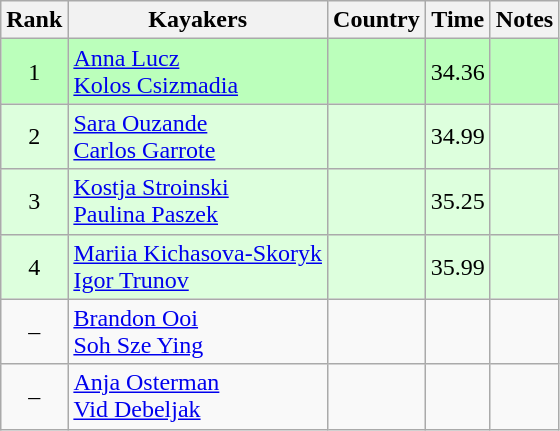<table class="wikitable" style="text-align:center">
<tr>
<th>Rank</th>
<th>Kayakers</th>
<th>Country</th>
<th>Time</th>
<th>Notes</th>
</tr>
<tr bgcolor=bbffbb>
<td>1</td>
<td align="left"><a href='#'>Anna Lucz</a><br><a href='#'>Kolos Csizmadia</a></td>
<td align="left"></td>
<td>34.36</td>
<td></td>
</tr>
<tr bgcolor=ddffdd>
<td>2</td>
<td align="left"><a href='#'>Sara Ouzande</a><br><a href='#'>Carlos Garrote</a></td>
<td align="left"></td>
<td>34.99</td>
<td></td>
</tr>
<tr bgcolor=ddffdd>
<td>3</td>
<td align="left"><a href='#'>Kostja Stroinski</a><br><a href='#'>Paulina Paszek</a></td>
<td align="left"></td>
<td>35.25</td>
<td></td>
</tr>
<tr bgcolor=ddffdd>
<td>4</td>
<td align="left"><a href='#'>Mariia Kichasova-Skoryk</a><br><a href='#'>Igor Trunov</a></td>
<td align="left"></td>
<td>35.99</td>
<td></td>
</tr>
<tr>
<td>–</td>
<td align="left"><a href='#'>Brandon Ooi</a><br><a href='#'>Soh Sze Ying</a></td>
<td align="left"></td>
<td></td>
<td></td>
</tr>
<tr>
<td>–</td>
<td align="left"><a href='#'>Anja Osterman</a><br><a href='#'>Vid Debeljak</a></td>
<td align="left"></td>
<td></td>
<td></td>
</tr>
</table>
